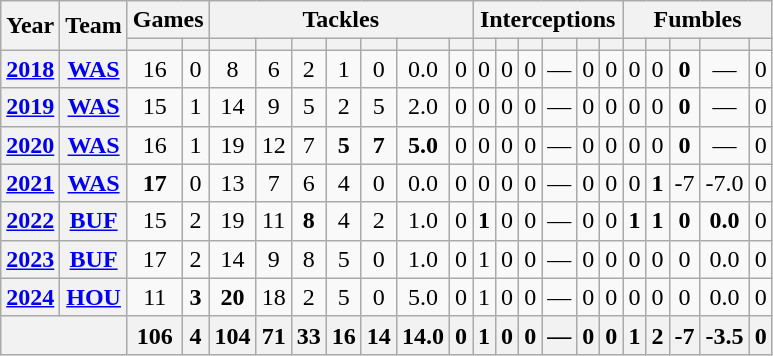<table class="wikitable" style="text-align: center;">
<tr>
<th rowspan="2">Year</th>
<th rowspan="2">Team</th>
<th colspan="2">Games</th>
<th colspan="7">Tackles</th>
<th colspan="6">Interceptions</th>
<th colspan="5">Fumbles</th>
</tr>
<tr>
<th></th>
<th></th>
<th></th>
<th></th>
<th></th>
<th></th>
<th></th>
<th></th>
<th></th>
<th></th>
<th></th>
<th></th>
<th></th>
<th></th>
<th></th>
<th></th>
<th></th>
<th></th>
<th></th>
<th></th>
</tr>
<tr>
<th><a href='#'>2018</a></th>
<th><a href='#'>WAS</a></th>
<td>16</td>
<td>0</td>
<td>8</td>
<td>6</td>
<td>2</td>
<td>1</td>
<td>0</td>
<td>0.0</td>
<td>0</td>
<td>0</td>
<td>0</td>
<td>0</td>
<td>—</td>
<td>0</td>
<td>0</td>
<td>0</td>
<td>0</td>
<td><strong>0</strong></td>
<td>—</td>
<td>0</td>
</tr>
<tr>
<th><a href='#'>2019</a></th>
<th><a href='#'>WAS</a></th>
<td>15</td>
<td>1</td>
<td>14</td>
<td>9</td>
<td>5</td>
<td>2</td>
<td>5</td>
<td>2.0</td>
<td>0</td>
<td>0</td>
<td>0</td>
<td>0</td>
<td>—</td>
<td>0</td>
<td>0</td>
<td>0</td>
<td>0</td>
<td><strong>0</strong></td>
<td>—</td>
<td>0</td>
</tr>
<tr>
<th><a href='#'>2020</a></th>
<th><a href='#'>WAS</a></th>
<td>16</td>
<td>1</td>
<td>19</td>
<td>12</td>
<td>7</td>
<td><strong>5</strong></td>
<td><strong>7</strong></td>
<td><strong>5.0</strong></td>
<td>0</td>
<td>0</td>
<td>0</td>
<td>0</td>
<td>—</td>
<td>0</td>
<td>0</td>
<td>0</td>
<td>0</td>
<td><strong>0</strong></td>
<td>—</td>
<td>0</td>
</tr>
<tr>
<th><a href='#'>2021</a></th>
<th><a href='#'>WAS</a></th>
<td><strong>17</strong></td>
<td>0</td>
<td>13</td>
<td>7</td>
<td>6</td>
<td>4</td>
<td>0</td>
<td>0.0</td>
<td>0</td>
<td>0</td>
<td>0</td>
<td>0</td>
<td>—</td>
<td>0</td>
<td>0</td>
<td>0</td>
<td><strong>1</strong></td>
<td>-7</td>
<td>-7.0</td>
<td>0</td>
</tr>
<tr>
<th><a href='#'>2022</a></th>
<th><a href='#'>BUF</a></th>
<td>15</td>
<td>2</td>
<td>19</td>
<td>11</td>
<td><strong>8</strong></td>
<td>4</td>
<td>2</td>
<td>1.0</td>
<td>0</td>
<td><strong>1</strong></td>
<td>0</td>
<td>0</td>
<td>—</td>
<td>0</td>
<td>0</td>
<td><strong>1</strong></td>
<td><strong>1</strong></td>
<td><strong>0</strong></td>
<td><strong>0.0</strong></td>
<td>0</td>
</tr>
<tr>
<th><a href='#'>2023</a></th>
<th><a href='#'>BUF</a></th>
<td>17</td>
<td>2</td>
<td>14</td>
<td>9</td>
<td>8</td>
<td>5</td>
<td>0</td>
<td>1.0</td>
<td>0</td>
<td>1</td>
<td>0</td>
<td>0</td>
<td>—</td>
<td>0</td>
<td>0</td>
<td>0</td>
<td>0</td>
<td>0</td>
<td>0.0</td>
<td>0</td>
</tr>
<tr>
<th><a href='#'>2024</a></th>
<th><a href='#'>HOU</a></th>
<td>11</td>
<td><strong>3 </strong></td>
<td><strong>20</strong></td>
<td>18</td>
<td>2</td>
<td>5</td>
<td>0</td>
<td>5.0</td>
<td>0</td>
<td>1</td>
<td>0</td>
<td>0</td>
<td>—</td>
<td>0</td>
<td>0</td>
<td>0</td>
<td>0</td>
<td>0</td>
<td>0.0</td>
<td>0</td>
</tr>
<tr>
<th colspan="2"></th>
<th>106</th>
<th>4</th>
<th>104</th>
<th>71</th>
<th>33</th>
<th>16</th>
<th>14</th>
<th>14.0</th>
<th>0</th>
<th>1</th>
<th>0</th>
<th>0</th>
<th>—</th>
<th>0</th>
<th>0</th>
<th>1</th>
<th>2</th>
<th>-7</th>
<th>-3.5</th>
<th>0</th>
</tr>
</table>
